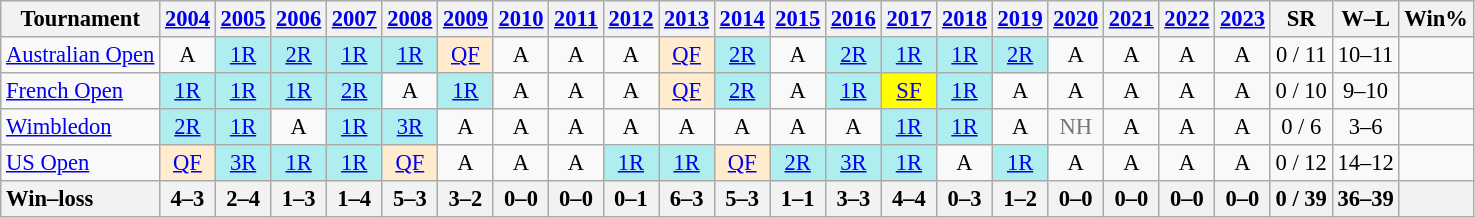<table class=wikitable style=text-align:center;font-size:94%>
<tr>
<th>Tournament</th>
<th><a href='#'>2004</a></th>
<th><a href='#'>2005</a></th>
<th><a href='#'>2006</a></th>
<th><a href='#'>2007</a></th>
<th><a href='#'>2008</a></th>
<th><a href='#'>2009</a></th>
<th><a href='#'>2010</a></th>
<th><a href='#'>2011</a></th>
<th><a href='#'>2012</a></th>
<th><a href='#'>2013</a></th>
<th><a href='#'>2014</a></th>
<th><a href='#'>2015</a></th>
<th><a href='#'>2016</a></th>
<th><a href='#'>2017</a></th>
<th><a href='#'>2018</a></th>
<th><a href='#'>2019</a></th>
<th><a href='#'>2020</a></th>
<th><a href='#'>2021</a></th>
<th><a href='#'>2022</a></th>
<th><a href='#'>2023</a></th>
<th>SR</th>
<th>W–L</th>
<th>Win%</th>
</tr>
<tr>
<td align=left><a href='#'>Australian Open</a></td>
<td>A</td>
<td bgcolor=afeeee><a href='#'>1R</a></td>
<td bgcolor=afeeee><a href='#'>2R</a></td>
<td bgcolor=afeeee><a href='#'>1R</a></td>
<td bgcolor=afeeee><a href='#'>1R</a></td>
<td bgcolor=ffebcd><a href='#'>QF</a></td>
<td>A</td>
<td>A</td>
<td>A</td>
<td bgcolor=ffebcd><a href='#'>QF</a></td>
<td bgcolor=afeeee><a href='#'>2R</a></td>
<td>A</td>
<td bgcolor=afeeee><a href='#'>2R</a></td>
<td bgcolor=afeeee><a href='#'>1R</a></td>
<td bgcolor=afeeee><a href='#'>1R</a></td>
<td bgcolor=afeeee><a href='#'>2R</a></td>
<td>A</td>
<td>A</td>
<td>A</td>
<td>A</td>
<td>0 / 11</td>
<td>10–11</td>
<td></td>
</tr>
<tr>
<td align=left><a href='#'>French Open</a></td>
<td bgcolor=afeeee><a href='#'>1R</a></td>
<td bgcolor=afeeee><a href='#'>1R</a></td>
<td bgcolor=afeeee><a href='#'>1R</a></td>
<td bgcolor=afeeee><a href='#'>2R</a></td>
<td>A</td>
<td bgcolor=afeeee><a href='#'>1R</a></td>
<td>A</td>
<td>A</td>
<td>A</td>
<td bgcolor=ffebcd><a href='#'>QF</a></td>
<td bgcolor=afeeee><a href='#'>2R</a></td>
<td>A</td>
<td bgcolor=afeeee><a href='#'>1R</a></td>
<td bgcolor=yellow><a href='#'>SF</a></td>
<td bgcolor=afeeee><a href='#'>1R</a></td>
<td>A</td>
<td>A</td>
<td>A</td>
<td>A</td>
<td>A</td>
<td>0 / 10</td>
<td>9–10</td>
<td></td>
</tr>
<tr>
<td align=left><a href='#'>Wimbledon</a></td>
<td bgcolor=afeeee><a href='#'>2R</a></td>
<td bgcolor=afeeee><a href='#'>1R</a></td>
<td>A</td>
<td bgcolor=afeeee><a href='#'>1R</a></td>
<td bgcolor=afeeee><a href='#'>3R</a></td>
<td>A</td>
<td>A</td>
<td>A</td>
<td>A</td>
<td>A</td>
<td>A</td>
<td>A</td>
<td>A</td>
<td bgcolor=afeeee><a href='#'>1R</a></td>
<td bgcolor=afeeee><a href='#'>1R</a></td>
<td>A</td>
<td style=color:#767676>NH</td>
<td>A</td>
<td>A</td>
<td>A</td>
<td>0 / 6</td>
<td>3–6</td>
<td></td>
</tr>
<tr>
<td align=left><a href='#'>US Open</a></td>
<td bgcolor=ffebcd><a href='#'>QF</a></td>
<td bgcolor=afeeee><a href='#'>3R</a></td>
<td bgcolor=afeeee><a href='#'>1R</a></td>
<td bgcolor=afeeee><a href='#'>1R</a></td>
<td bgcolor=ffebcd><a href='#'>QF</a></td>
<td>A</td>
<td>A</td>
<td>A</td>
<td bgcolor=afeeee><a href='#'>1R</a></td>
<td bgcolor=afeeee><a href='#'>1R</a></td>
<td bgcolor=ffebcd><a href='#'>QF</a></td>
<td bgcolor=afeeee><a href='#'>2R</a></td>
<td bgcolor=afeeee><a href='#'>3R</a></td>
<td bgcolor=afeeee><a href='#'>1R</a></td>
<td>A</td>
<td bgcolor=afeeee><a href='#'>1R</a></td>
<td>A</td>
<td>A</td>
<td>A</td>
<td>A</td>
<td>0 / 12</td>
<td>14–12</td>
<td></td>
</tr>
<tr>
<th style=text-align:left>Win–loss</th>
<th>4–3</th>
<th>2–4</th>
<th>1–3</th>
<th>1–4</th>
<th>5–3</th>
<th>3–2</th>
<th>0–0</th>
<th>0–0</th>
<th>0–1</th>
<th>6–3</th>
<th>5–3</th>
<th>1–1</th>
<th>3–3</th>
<th>4–4</th>
<th>0–3</th>
<th>1–2</th>
<th>0–0</th>
<th>0–0</th>
<th>0–0</th>
<th>0–0</th>
<th>0 / 39</th>
<th>36–39</th>
<th></th>
</tr>
</table>
